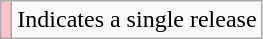<table class="wikitable" style="font-size:100%;">
<tr>
<td style="background-color:pink"></td>
<td>Indicates a single release</td>
</tr>
</table>
